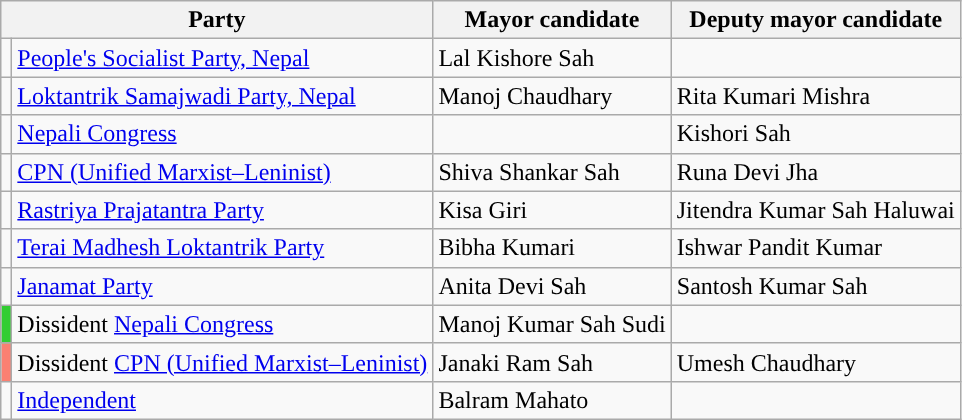<table class="wikitable">
<tr>
<th colspan="2">Party</th>
<th>Mayor candidate</th>
<th>Deputy mayor candidate</th>
</tr>
<tr>
<td style="background-color:"></td>
<td><a href='#'>People's Socialist Party, Nepal</a></td>
<td>Lal Kishore Sah</td>
<td></td>
</tr>
<tr>
<td style="background-color:"></td>
<td><a href='#'>Loktantrik Samajwadi Party, Nepal</a></td>
<td>Manoj Chaudhary</td>
<td>Rita Kumari Mishra</td>
</tr>
<tr>
<td style="background-color:"></td>
<td><a href='#'>Nepali Congress</a></td>
<td></td>
<td>Kishori Sah</td>
</tr>
<tr>
<td style="background-color:"></td>
<td><a href='#'>CPN (Unified Marxist–Leninist)</a></td>
<td>Shiva Shankar Sah</td>
<td>Runa Devi Jha</td>
</tr>
<tr>
<td style="background-color:"></td>
<td><a href='#'>Rastriya Prajatantra Party</a></td>
<td>Kisa Giri</td>
<td>Jitendra Kumar Sah Haluwai</td>
</tr>
<tr>
<td style="background-color:"></td>
<td><a href='#'>Terai Madhesh Loktantrik Party</a></td>
<td>Bibha Kumari</td>
<td>Ishwar Pandit Kumar</td>
</tr>
<tr>
<td style="background-color:"></td>
<td><a href='#'>Janamat Party</a></td>
<td>Anita Devi Sah</td>
<td>Santosh Kumar Sah</td>
</tr>
<tr>
<td style="background-color:limegreen;"></td>
<td>Dissident <a href='#'>Nepali Congress</a></td>
<td>Manoj Kumar Sah Sudi</td>
<td></td>
</tr>
<tr>
<td style="background-color:salmon;"></td>
<td>Dissident <a href='#'>CPN (Unified Marxist–Leninist)</a></td>
<td>Janaki Ram Sah</td>
<td>Umesh Chaudhary</td>
</tr>
<tr>
<td style="background-color:"></td>
<td><a href='#'>Independent</a></td>
<td>Balram Mahato</td>
<td></td>
</tr>
</table>
